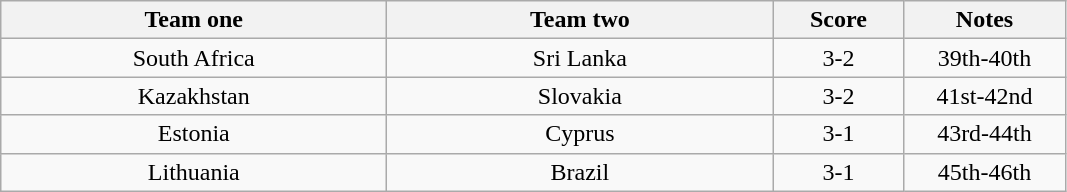<table class="wikitable" style="text-align: center">
<tr>
<th width=250>Team one</th>
<th width=250>Team two</th>
<th width=80>Score</th>
<th width=100>Notes</th>
</tr>
<tr>
<td> South Africa</td>
<td> Sri Lanka</td>
<td>3-2</td>
<td>39th-40th</td>
</tr>
<tr>
<td> Kazakhstan</td>
<td> Slovakia</td>
<td>3-2</td>
<td>41st-42nd</td>
</tr>
<tr>
<td> Estonia</td>
<td> Cyprus</td>
<td>3-1</td>
<td>43rd-44th</td>
</tr>
<tr>
<td> Lithuania</td>
<td> Brazil</td>
<td>3-1</td>
<td>45th-46th</td>
</tr>
</table>
